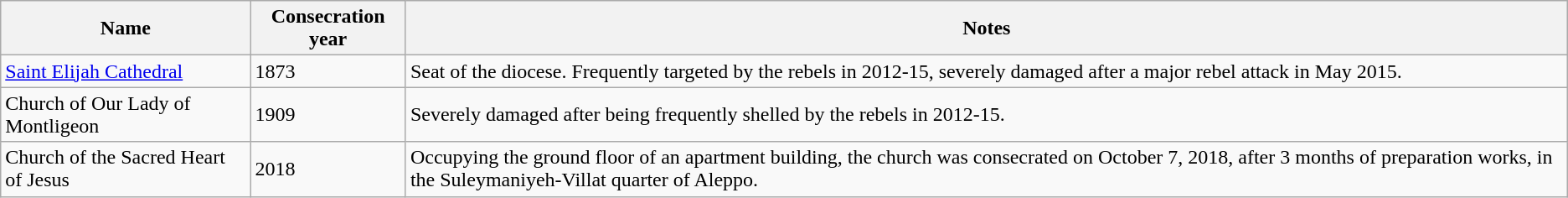<table class="wikitable">
<tr>
<th>Name</th>
<th>Consecration year</th>
<th>Notes</th>
</tr>
<tr>
<td><a href='#'>Saint Elijah Cathedral</a></td>
<td>1873</td>
<td>Seat of the diocese. Frequently targeted by the rebels in 2012-15, severely damaged after a major rebel attack in May 2015.</td>
</tr>
<tr>
<td>Church of Our Lady of Montligeon</td>
<td>1909</td>
<td>Severely damaged after being frequently shelled by the rebels in 2012-15.</td>
</tr>
<tr>
<td>Church of the Sacred Heart of Jesus</td>
<td>2018</td>
<td>Occupying the ground floor of an apartment building, the church was consecrated on October 7, 2018, after 3 months of preparation works, in the Suleymaniyeh-Villat quarter of Aleppo.</td>
</tr>
</table>
